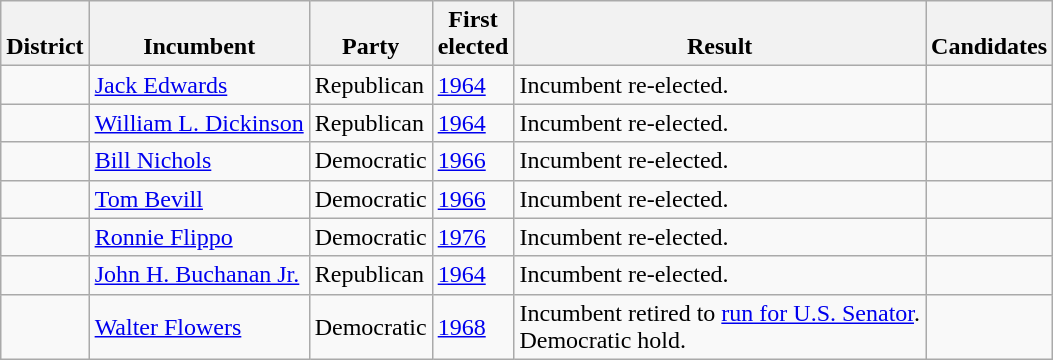<table class=wikitable>
<tr valign=bottom>
<th>District</th>
<th>Incumbent</th>
<th>Party</th>
<th>First<br>elected</th>
<th>Result</th>
<th>Candidates</th>
</tr>
<tr>
<td></td>
<td><a href='#'>Jack Edwards</a></td>
<td>Republican</td>
<td><a href='#'>1964</a></td>
<td>Incumbent re-elected.</td>
<td nowrap></td>
</tr>
<tr>
<td></td>
<td><a href='#'>William L. Dickinson</a></td>
<td>Republican</td>
<td><a href='#'>1964</a></td>
<td>Incumbent re-elected.</td>
<td nowrap></td>
</tr>
<tr>
<td></td>
<td><a href='#'>Bill Nichols</a></td>
<td>Democratic</td>
<td><a href='#'>1966</a></td>
<td>Incumbent re-elected.</td>
<td nowrap></td>
</tr>
<tr>
<td></td>
<td><a href='#'>Tom Bevill</a></td>
<td>Democratic</td>
<td><a href='#'>1966</a></td>
<td>Incumbent re-elected.</td>
<td nowrap></td>
</tr>
<tr>
<td></td>
<td><a href='#'>Ronnie Flippo</a></td>
<td>Democratic</td>
<td><a href='#'>1976</a></td>
<td>Incumbent re-elected.</td>
<td nowrap></td>
</tr>
<tr>
<td></td>
<td><a href='#'>John H. Buchanan Jr.</a></td>
<td>Republican</td>
<td><a href='#'>1964</a></td>
<td>Incumbent re-elected.</td>
<td nowrap></td>
</tr>
<tr>
<td></td>
<td><a href='#'>Walter Flowers</a></td>
<td>Democratic</td>
<td><a href='#'>1968</a></td>
<td>Incumbent retired to <a href='#'>run for U.S. Senator</a>.<br>Democratic hold.</td>
<td nowrap></td>
</tr>
</table>
